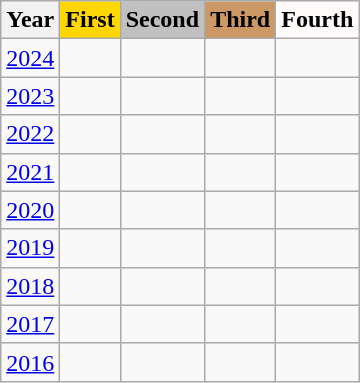<table class="wikitable">
<tr>
<th>Year</th>
<th style="background-color:gold;">First</th>
<th style="background-color:silver;">Second</th>
<th style="background-color:#c96;">Third</th>
<th style="background-color:snow;">Fourth</th>
</tr>
<tr>
<td><a href='#'>2024</a></td>
<td></td>
<td></td>
<td></td>
<td></td>
</tr>
<tr>
<td><a href='#'>2023</a></td>
<td></td>
<td></td>
<td></td>
<td></td>
</tr>
<tr>
<td><a href='#'>2022</a></td>
<td></td>
<td></td>
<td></td>
<td></td>
</tr>
<tr>
<td><a href='#'>2021</a></td>
<td></td>
<td></td>
<td></td>
<td></td>
</tr>
<tr>
<td><a href='#'>2020</a></td>
<td></td>
<td></td>
<td></td>
<td></td>
</tr>
<tr>
<td><a href='#'>2019</a></td>
<td></td>
<td></td>
<td></td>
<td></td>
</tr>
<tr>
<td><a href='#'>2018</a></td>
<td></td>
<td></td>
<td></td>
<td></td>
</tr>
<tr>
<td><a href='#'>2017</a></td>
<td></td>
<td></td>
<td></td>
<td></td>
</tr>
<tr>
<td><a href='#'>2016</a></td>
<td></td>
<td></td>
<td></td>
<td></td>
</tr>
</table>
